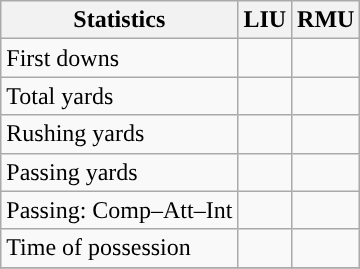<table class="wikitable" style="float: left;">
<tr>
<th>Statistics</th>
<th>LIU</th>
<th>RMU</th>
</tr>
<tr>
<td>First downs</td>
<td></td>
<td></td>
</tr>
<tr>
<td>Total yards</td>
<td></td>
<td></td>
</tr>
<tr>
<td>Rushing yards</td>
<td></td>
<td></td>
</tr>
<tr>
<td>Passing yards</td>
<td></td>
<td></td>
</tr>
<tr>
<td>Passing: Comp–Att–Int</td>
<td></td>
<td></td>
</tr>
<tr>
<td>Time of possession</td>
<td></td>
<td></td>
</tr>
<tr>
</tr>
</table>
